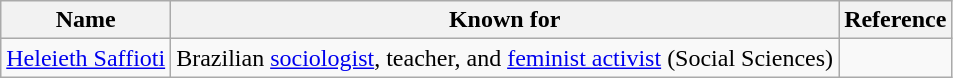<table class="wikitable">
<tr>
<th>Name</th>
<th>Known for</th>
<th>Reference</th>
</tr>
<tr>
<td><a href='#'>Heleieth Saffioti</a></td>
<td>Brazilian <a href='#'>sociologist</a>, teacher, and <a href='#'>feminist activist</a> (Social Sciences)</td>
<td></td>
</tr>
</table>
